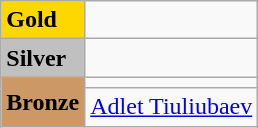<table class="wikitable">
<tr>
<td bgcolor="gold"><strong>Gold</strong></td>
<td></td>
</tr>
<tr>
<td bgcolor="silver"><strong>Silver</strong></td>
<td></td>
</tr>
<tr>
<td rowspan="2" bgcolor="#cc9966"><strong>Bronze</strong></td>
<td></td>
</tr>
<tr>
<td {{flagathlete> <a href='#'>Adlet Tiuliubaev</a> </td>
</tr>
</table>
